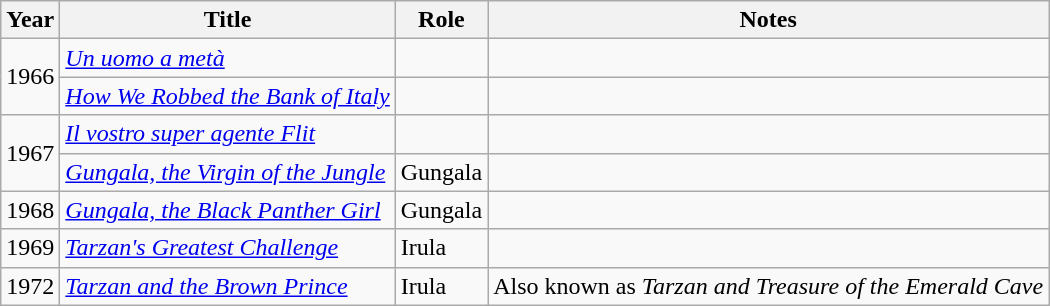<table class="wikitable sortable">
<tr>
<th>Year</th>
<th>Title</th>
<th>Role</th>
<th class="unsortable">Notes</th>
</tr>
<tr>
<td rowspan=2>1966</td>
<td><em><a href='#'>Un uomo a metà</a></em></td>
<td></td>
<td></td>
</tr>
<tr>
<td><em><a href='#'>How We Robbed the Bank of Italy</a></em></td>
<td></td>
<td></td>
</tr>
<tr>
<td rowspan=2>1967</td>
<td><em><a href='#'>Il vostro super agente Flit</a></em></td>
<td></td>
<td></td>
</tr>
<tr>
<td><em><a href='#'>Gungala, the Virgin of the Jungle</a></em></td>
<td>Gungala</td>
<td></td>
</tr>
<tr>
<td>1968</td>
<td><em><a href='#'>Gungala, the Black Panther Girl</a></em></td>
<td>Gungala</td>
<td></td>
</tr>
<tr>
<td>1969</td>
<td><em><a href='#'>Tarzan's Greatest Challenge</a></em></td>
<td>Irula</td>
<td></td>
</tr>
<tr>
<td>1972</td>
<td><em><a href='#'>Tarzan and the Brown Prince</a></em></td>
<td>Irula</td>
<td>Also known as <em>Tarzan and Treasure of the Emerald Cave</em></td>
</tr>
</table>
